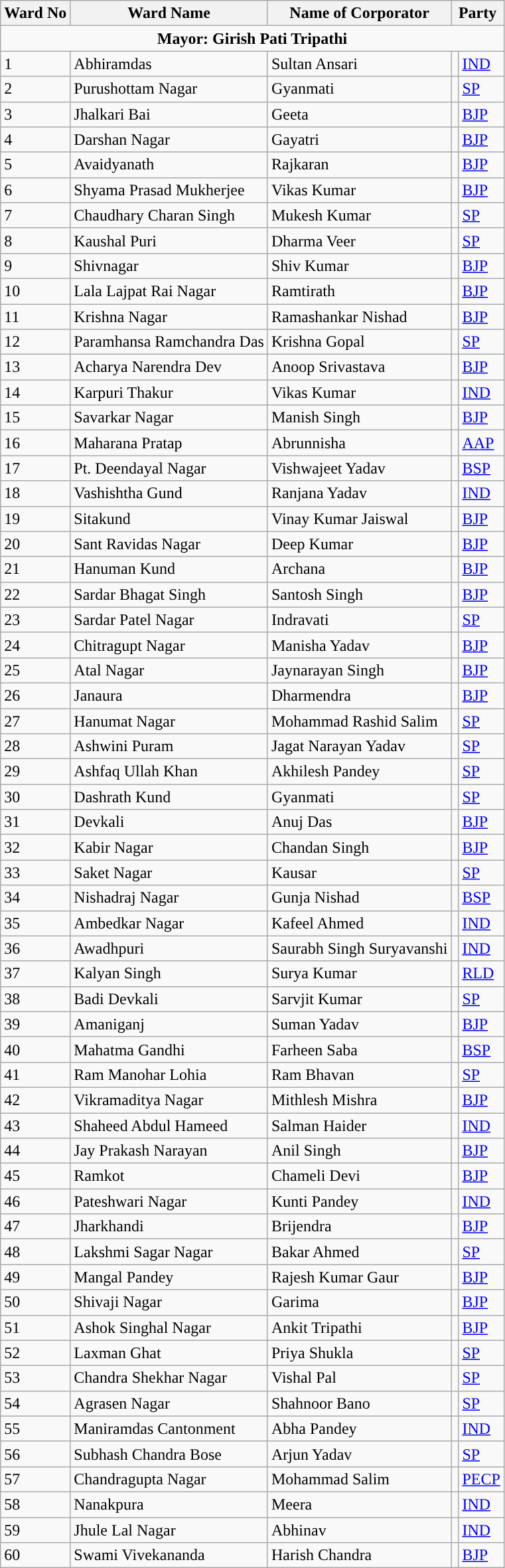<table class="wikitable">
<tr>
<th>Ward No</th>
<th>Ward Name</th>
<th>Name of Corporator</th>
<th colspan="2">Party</th>
</tr>
<tr>
<td colspan=5 align=center><span><strong>Mayor: Girish Pati Tripathi</strong></span></td>
</tr>
<tr>
<td>1</td>
<td>Abhiramdas</td>
<td>Sultan Ansari</td>
<td style="background-color: "></td>
<td><a href='#'>IND</a></td>
</tr>
<tr>
<td>2</td>
<td>Purushottam Nagar</td>
<td>Gyanmati</td>
<td style="background-color: "></td>
<td><a href='#'>SP</a></td>
</tr>
<tr>
<td>3</td>
<td>Jhalkari Bai</td>
<td>Geeta</td>
<td style="background-color: "></td>
<td><a href='#'>BJP</a></td>
</tr>
<tr>
<td>4</td>
<td>Darshan Nagar</td>
<td>Gayatri</td>
<td style="background-color: "></td>
<td><a href='#'>BJP</a></td>
</tr>
<tr>
<td>5</td>
<td>Avaidyanath</td>
<td>Rajkaran</td>
<td style="background-color: "></td>
<td><a href='#'>BJP</a></td>
</tr>
<tr>
<td>6</td>
<td>Shyama Prasad Mukherjee</td>
<td>Vikas Kumar</td>
<td style="background-color: "></td>
<td><a href='#'>BJP</a></td>
</tr>
<tr>
<td>7</td>
<td>Chaudhary Charan Singh</td>
<td>Mukesh Kumar</td>
<td style="background-color: "></td>
<td><a href='#'>SP</a></td>
</tr>
<tr>
<td>8</td>
<td>Kaushal Puri</td>
<td>Dharma Veer</td>
<td style="background-color: "></td>
<td><a href='#'>SP</a></td>
</tr>
<tr>
<td>9</td>
<td>Shivnagar</td>
<td>Shiv Kumar</td>
<td style="background-color: "></td>
<td><a href='#'>BJP</a></td>
</tr>
<tr>
<td>10</td>
<td>Lala Lajpat Rai Nagar</td>
<td>Ramtirath</td>
<td style="background-color: "></td>
<td><a href='#'>BJP</a></td>
</tr>
<tr>
<td>11</td>
<td>Krishna Nagar</td>
<td>Ramashankar Nishad</td>
<td style="background-color: "></td>
<td><a href='#'>BJP</a></td>
</tr>
<tr>
<td>12</td>
<td>Paramhansa Ramchandra Das</td>
<td>Krishna Gopal</td>
<td style="background-color: "></td>
<td><a href='#'>SP</a></td>
</tr>
<tr>
<td>13</td>
<td>Acharya Narendra Dev</td>
<td>Anoop Srivastava</td>
<td style="background-color: "></td>
<td><a href='#'>BJP</a></td>
</tr>
<tr>
<td>14</td>
<td>Karpuri Thakur</td>
<td>Vikas Kumar</td>
<td style="background-color: "></td>
<td><a href='#'>IND</a></td>
</tr>
<tr>
<td>15</td>
<td>Savarkar Nagar</td>
<td>Manish Singh</td>
<td style="background-color: "></td>
<td><a href='#'>BJP</a></td>
</tr>
<tr>
<td>16</td>
<td>Maharana Pratap</td>
<td>Abrunnisha</td>
<td style="background-color: "></td>
<td><a href='#'>AAP</a></td>
</tr>
<tr>
<td>17</td>
<td>Pt. Deendayal Nagar</td>
<td>Vishwajeet Yadav</td>
<td style="background-color: "></td>
<td><a href='#'>BSP</a></td>
</tr>
<tr>
<td>18</td>
<td>Vashishtha Gund</td>
<td>Ranjana Yadav</td>
<td style="background-color: "></td>
<td><a href='#'>IND</a></td>
</tr>
<tr>
<td>19</td>
<td>Sitakund</td>
<td>Vinay Kumar Jaiswal</td>
<td style="background-color: "></td>
<td><a href='#'>BJP</a></td>
</tr>
<tr>
<td>20</td>
<td>Sant Ravidas Nagar</td>
<td>Deep Kumar</td>
<td style="background-color: "></td>
<td><a href='#'>BJP</a></td>
</tr>
<tr>
<td>21</td>
<td>Hanuman Kund</td>
<td>Archana</td>
<td style="background-color: "></td>
<td><a href='#'>BJP</a></td>
</tr>
<tr>
<td>22</td>
<td>Sardar Bhagat Singh</td>
<td>Santosh Singh</td>
<td style="background-color: "></td>
<td><a href='#'>BJP</a></td>
</tr>
<tr>
<td>23</td>
<td>Sardar Patel Nagar</td>
<td>Indravati</td>
<td style="background-color: "></td>
<td><a href='#'>SP</a></td>
</tr>
<tr>
<td>24</td>
<td>Chitragupt Nagar</td>
<td>Manisha Yadav</td>
<td style="background-color: "></td>
<td><a href='#'>BJP</a></td>
</tr>
<tr>
<td>25</td>
<td>Atal Nagar</td>
<td>Jaynarayan Singh</td>
<td style="background-color: "></td>
<td><a href='#'>BJP</a></td>
</tr>
<tr>
<td>26</td>
<td>Janaura</td>
<td>Dharmendra</td>
<td style="background-color: "></td>
<td><a href='#'>BJP</a></td>
</tr>
<tr>
<td>27</td>
<td>Hanumat Nagar</td>
<td>Mohammad Rashid Salim</td>
<td style="background-color: "></td>
<td><a href='#'>SP</a></td>
</tr>
<tr>
<td>28</td>
<td>Ashwini Puram</td>
<td>Jagat Narayan Yadav</td>
<td style="background-color: "></td>
<td><a href='#'>SP</a></td>
</tr>
<tr>
<td>29</td>
<td>Ashfaq Ullah Khan</td>
<td>Akhilesh Pandey</td>
<td style="background-color: "></td>
<td><a href='#'>SP</a></td>
</tr>
<tr>
<td>30</td>
<td>Dashrath Kund</td>
<td>Gyanmati</td>
<td style="background-color: "></td>
<td><a href='#'>SP</a></td>
</tr>
<tr>
<td>31</td>
<td>Devkali</td>
<td>Anuj Das</td>
<td style="background-color: "></td>
<td><a href='#'>BJP</a></td>
</tr>
<tr>
<td>32</td>
<td>Kabir Nagar</td>
<td>Chandan Singh</td>
<td style="background-color: "></td>
<td><a href='#'>BJP</a></td>
</tr>
<tr>
<td>33</td>
<td>Saket Nagar</td>
<td>Kausar</td>
<td style="background-color: "></td>
<td><a href='#'>SP</a></td>
</tr>
<tr>
<td>34</td>
<td>Nishadraj Nagar</td>
<td>Gunja Nishad</td>
<td style="background-color: "></td>
<td><a href='#'>BSP</a></td>
</tr>
<tr>
<td>35</td>
<td>Ambedkar Nagar</td>
<td>Kafeel Ahmed</td>
<td style="background-color: "></td>
<td><a href='#'>IND</a></td>
</tr>
<tr>
<td>36</td>
<td>Awadhpuri</td>
<td>Saurabh Singh Suryavanshi</td>
<td style="background-color: "></td>
<td><a href='#'>IND</a></td>
</tr>
<tr>
<td>37</td>
<td>Kalyan Singh</td>
<td>Surya Kumar</td>
<td style="background-color: "></td>
<td><a href='#'>RLD</a></td>
</tr>
<tr>
<td>38</td>
<td>Badi Devkali</td>
<td>Sarvjit Kumar</td>
<td style="background-color: "></td>
<td><a href='#'>SP</a></td>
</tr>
<tr>
<td>39</td>
<td>Amaniganj</td>
<td>Suman Yadav</td>
<td style="background-color: "></td>
<td><a href='#'>BJP</a></td>
</tr>
<tr>
<td>40</td>
<td>Mahatma Gandhi</td>
<td>Farheen Saba</td>
<td style="background-color: "></td>
<td><a href='#'>BSP</a></td>
</tr>
<tr>
<td>41</td>
<td>Ram Manohar Lohia</td>
<td>Ram Bhavan</td>
<td style="background-color: "></td>
<td><a href='#'>SP</a></td>
</tr>
<tr>
<td>42</td>
<td>Vikramaditya Nagar</td>
<td>Mithlesh Mishra</td>
<td style="background-color: "></td>
<td><a href='#'>BJP</a></td>
</tr>
<tr>
<td>43</td>
<td>Shaheed Abdul Hameed</td>
<td>Salman Haider</td>
<td style="background-color: "></td>
<td><a href='#'>IND</a></td>
</tr>
<tr>
<td>44</td>
<td>Jay Prakash Narayan</td>
<td>Anil Singh</td>
<td style="background-color: "></td>
<td><a href='#'>BJP</a></td>
</tr>
<tr>
<td>45</td>
<td>Ramkot</td>
<td>Chameli Devi</td>
<td style="background-color: "></td>
<td><a href='#'>BJP</a></td>
</tr>
<tr>
<td>46</td>
<td>Pateshwari Nagar</td>
<td>Kunti Pandey</td>
<td style="background-color: "></td>
<td><a href='#'>IND</a></td>
</tr>
<tr>
<td>47</td>
<td>Jharkhandi</td>
<td>Brijendra</td>
<td style="background-color: "></td>
<td><a href='#'>BJP</a></td>
</tr>
<tr>
<td>48</td>
<td>Lakshmi Sagar Nagar</td>
<td>Bakar Ahmed</td>
<td style="background-color: "></td>
<td><a href='#'>SP</a></td>
</tr>
<tr>
<td>49</td>
<td>Mangal Pandey</td>
<td>Rajesh Kumar Gaur</td>
<td style="background-color: "></td>
<td><a href='#'>BJP</a></td>
</tr>
<tr>
<td>50</td>
<td>Shivaji Nagar</td>
<td>Garima</td>
<td style="background-color: "></td>
<td><a href='#'>BJP</a></td>
</tr>
<tr>
<td>51</td>
<td>Ashok Singhal Nagar</td>
<td>Ankit Tripathi</td>
<td style="background-color: "></td>
<td><a href='#'>BJP</a></td>
</tr>
<tr>
<td>52</td>
<td>Laxman Ghat</td>
<td>Priya Shukla</td>
<td style="background-color: "></td>
<td><a href='#'>SP</a></td>
</tr>
<tr>
<td>53</td>
<td>Chandra Shekhar Nagar</td>
<td>Vishal Pal</td>
<td style="background-color: "></td>
<td><a href='#'>SP</a></td>
</tr>
<tr>
<td>54</td>
<td>Agrasen Nagar</td>
<td>Shahnoor Bano</td>
<td style="background-color: "></td>
<td><a href='#'>SP</a></td>
</tr>
<tr>
<td>55</td>
<td>Maniramdas Cantonment</td>
<td>Abha Pandey</td>
<td style="background-color: "></td>
<td><a href='#'>IND</a></td>
</tr>
<tr>
<td>56</td>
<td>Subhash Chandra Bose</td>
<td>Arjun Yadav</td>
<td style="background-color: "></td>
<td><a href='#'>SP</a></td>
</tr>
<tr>
<td>57</td>
<td>Chandragupta Nagar</td>
<td>Mohammad Salim</td>
<td style="background-color: "></td>
<td><a href='#'>PECP</a></td>
</tr>
<tr>
<td>58</td>
<td>Nanakpura</td>
<td>Meera</td>
<td style="background-color: "></td>
<td><a href='#'>IND</a></td>
</tr>
<tr>
<td>59</td>
<td>Jhule Lal Nagar</td>
<td>Abhinav</td>
<td style="background-color: "></td>
<td><a href='#'>IND</a></td>
</tr>
<tr>
<td>60</td>
<td>Swami Vivekananda</td>
<td>Harish Chandra</td>
<td style="background-color: "></td>
<td><a href='#'>BJP</a></td>
</tr>
</table>
